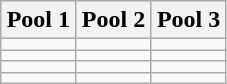<table class="wikitable">
<tr>
<th width=33%>Pool 1</th>
<th width=33%>Pool 2</th>
<th width=33%>Pool 3</th>
</tr>
<tr>
<td></td>
<td></td>
<td></td>
</tr>
<tr>
<td></td>
<td></td>
<td></td>
</tr>
<tr>
<td></td>
<td></td>
<td></td>
</tr>
<tr>
<td></td>
<td></td>
<td></td>
</tr>
</table>
